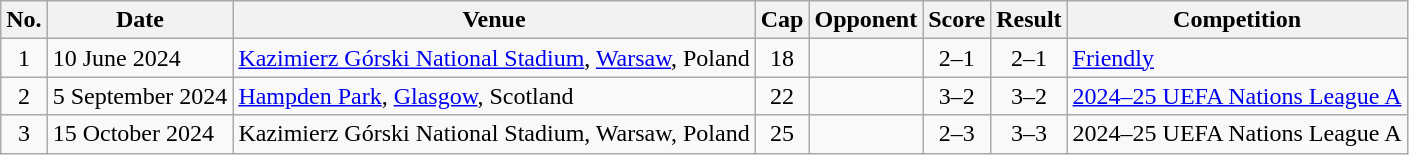<table class="wikitable sortable">
<tr>
<th scope="col">No.</th>
<th scope="col">Date</th>
<th scope="col">Venue</th>
<th scope="col">Cap</th>
<th scope="col">Opponent</th>
<th scope="col">Score</th>
<th scope="col">Result</th>
<th scope="col">Competition</th>
</tr>
<tr>
<td style="text-align:center">1</td>
<td>10 June 2024</td>
<td><a href='#'>Kazimierz Górski National Stadium</a>, <a href='#'>Warsaw</a>, Poland</td>
<td style="text-align:center">18</td>
<td></td>
<td style="text-align:center">2–1</td>
<td style="text-align:center">2–1</td>
<td><a href='#'>Friendly</a></td>
</tr>
<tr>
<td style="text-align:center">2</td>
<td>5 September 2024</td>
<td><a href='#'>Hampden Park</a>, <a href='#'>Glasgow</a>, Scotland</td>
<td style="text-align:center">22</td>
<td></td>
<td style="text-align:center">3–2</td>
<td style="text-align:center">3–2</td>
<td><a href='#'>2024–25 UEFA Nations League A</a></td>
</tr>
<tr>
<td style="text-align:center">3</td>
<td>15 October 2024</td>
<td>Kazimierz Górski National Stadium, Warsaw, Poland</td>
<td style="text-align:center">25</td>
<td></td>
<td style="text-align:center">2–3</td>
<td style="text-align:center">3–3</td>
<td>2024–25 UEFA Nations League A</td>
</tr>
</table>
